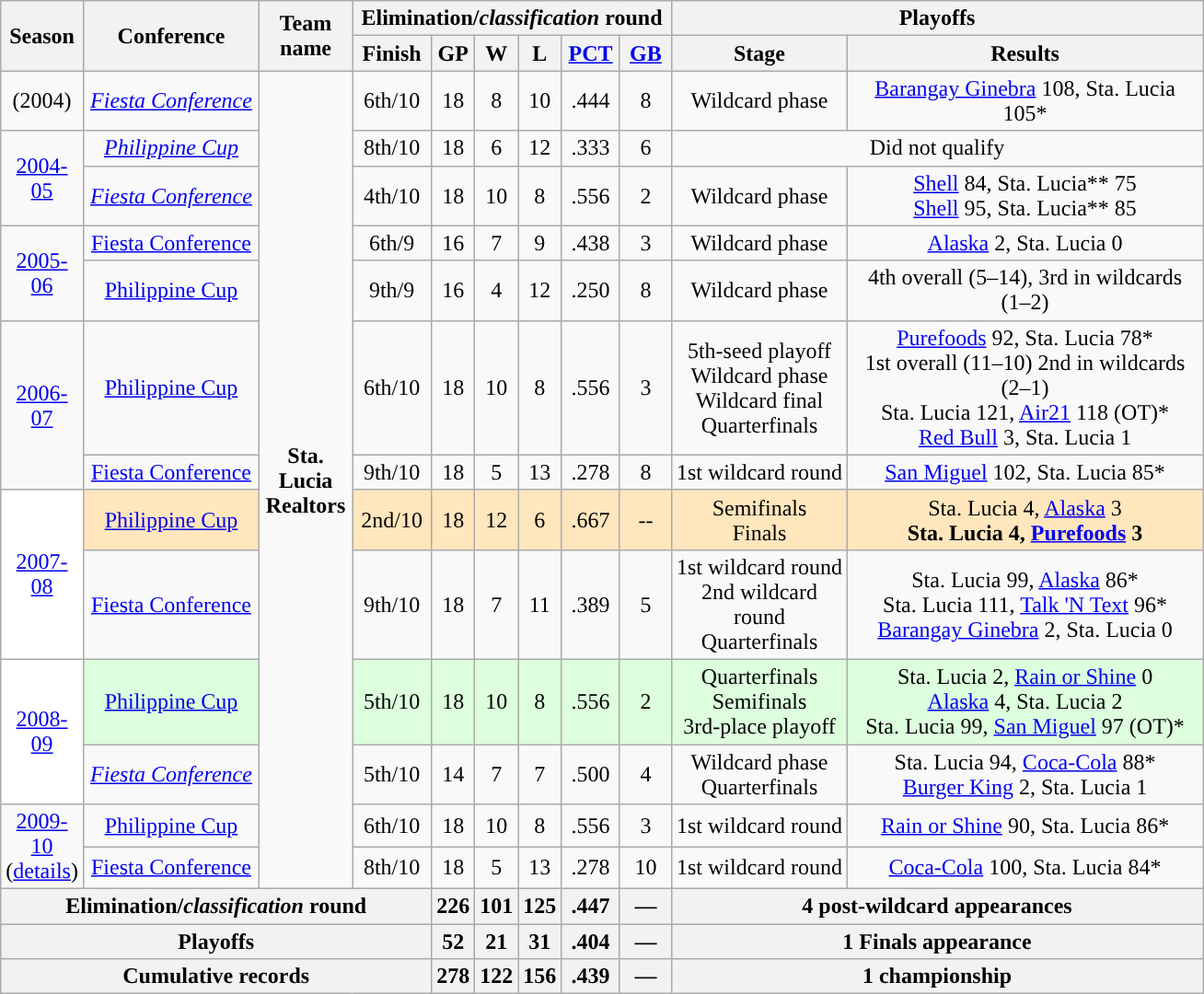<table class=wikitable style="text-align:center;">
<tr>
<th width=50px rowspan=2>Season</th>
<th width=120px rowspan=2>Conference</th>
<th width=60px rowspan=2>Team name</th>
<th colspan=6>Elimination/<em>classification</em> round</th>
<th colspan=2>Playoffs</th>
</tr>
<tr>
<th width=50px>Finish</th>
<th width=20px>GP</th>
<th width=20px>W</th>
<th width=20px>L</th>
<th width=35px><a href='#'>PCT</a></th>
<th width=30px><a href='#'>GB</a></th>
<th width=120px>Stage</th>
<th width=250px>Results</th>
</tr>
<tr>
<td>(2004)</td>
<td><em><a href='#'>Fiesta Conference</a></em></td>
<td rowspan=13><strong>Sta. Lucia Realtors</strong></td>
<td>6th/10</td>
<td>18</td>
<td>8</td>
<td>10</td>
<td>.444</td>
<td>8</td>
<td>Wildcard phase</td>
<td><a href='#'>Barangay Ginebra</a> 108, Sta. Lucia 105*</td>
</tr>
<tr>
<td rowspan=2><a href='#'>2004-05</a></td>
<td><em><a href='#'>Philippine Cup</a></em></td>
<td>8th/10</td>
<td>18</td>
<td>6</td>
<td>12</td>
<td>.333</td>
<td>6</td>
<td colspan=2>Did not qualify</td>
</tr>
<tr>
<td><em><a href='#'>Fiesta Conference</a></em></td>
<td>4th/10</td>
<td>18</td>
<td>10</td>
<td>8</td>
<td>.556</td>
<td>2</td>
<td>Wildcard phase</td>
<td><a href='#'>Shell</a> 84, Sta. Lucia** 75<br><a href='#'>Shell</a> 95, Sta. Lucia** 85</td>
</tr>
<tr>
<td rowspan=2><a href='#'>2005-06</a></td>
<td><a href='#'>Fiesta Conference</a></td>
<td>6th/9</td>
<td>16</td>
<td>7</td>
<td>9</td>
<td>.438</td>
<td>3</td>
<td>Wildcard phase</td>
<td><a href='#'>Alaska</a> 2, Sta. Lucia 0</td>
</tr>
<tr>
<td><a href='#'>Philippine Cup</a></td>
<td>9th/9</td>
<td>16</td>
<td>4</td>
<td>12</td>
<td>.250</td>
<td>8</td>
<td>Wildcard phase</td>
<td>4th overall (5–14), 3rd in wildcards (1–2)</td>
</tr>
<tr>
<td rowspan=2><a href='#'>2006-07</a></td>
<td><a href='#'>Philippine Cup</a></td>
<td>6th/10</td>
<td>18</td>
<td>10</td>
<td>8</td>
<td>.556</td>
<td>3</td>
<td>5th-seed playoff<br>Wildcard phase<br>Wildcard final<br>Quarterfinals</td>
<td><a href='#'>Purefoods</a> 92, Sta. Lucia 78*<br>1st overall (11–10) 2nd in wildcards (2–1)<br>Sta. Lucia 121, <a href='#'>Air21</a> 118 (OT)*<br><a href='#'>Red Bull</a> 3, Sta. Lucia 1</td>
</tr>
<tr>
<td><a href='#'>Fiesta Conference</a></td>
<td>9th/10</td>
<td>18</td>
<td>5</td>
<td>13</td>
<td>.278</td>
<td>8</td>
<td>1st wildcard round</td>
<td><a href='#'>San Miguel</a> 102, Sta. Lucia 85*</td>
</tr>
<tr bgcolor=#FFE6BD>
<td bgcolor=white rowspan=2><a href='#'>2007-08</a></td>
<td><a href='#'>Philippine Cup</a></td>
<td>2nd/10</td>
<td>18</td>
<td>12</td>
<td>6</td>
<td>.667</td>
<td>--</td>
<td>Semifinals<br>Finals</td>
<td>Sta. Lucia 4, <a href='#'>Alaska</a> 3<br><strong>Sta. Lucia 4, <a href='#'>Purefoods</a> 3</strong></td>
</tr>
<tr>
<td><a href='#'>Fiesta Conference</a></td>
<td>9th/10</td>
<td>18</td>
<td>7</td>
<td>11</td>
<td>.389</td>
<td>5</td>
<td>1st wildcard round<br>2nd wildcard round<br>Quarterfinals</td>
<td>Sta. Lucia 99, <a href='#'>Alaska</a> 86*<br>Sta. Lucia 111, <a href='#'>Talk 'N Text</a> 96*<br><a href='#'>Barangay Ginebra</a> 2, Sta. Lucia 0</td>
</tr>
<tr bgcolor=#DDFFDD>
<td bgcolor=white rowspan=2><a href='#'>2008-09</a></td>
<td><a href='#'>Philippine Cup</a></td>
<td>5th/10</td>
<td>18</td>
<td>10</td>
<td>8</td>
<td>.556</td>
<td>2</td>
<td>Quarterfinals<br>Semifinals<br>3rd-place playoff</td>
<td>Sta. Lucia 2, <a href='#'>Rain or Shine</a> 0<br> <a href='#'>Alaska</a> 4, Sta. Lucia 2<br> Sta. Lucia 99, <a href='#'>San Miguel</a> 97 (OT)*</td>
</tr>
<tr>
<td><em><a href='#'>Fiesta Conference</a></em></td>
<td>5th/10</td>
<td>14</td>
<td>7</td>
<td>7</td>
<td>.500</td>
<td>4</td>
<td>Wildcard phase<br>Quarterfinals</td>
<td>Sta. Lucia 94, <a href='#'>Coca-Cola</a> 88*<br><a href='#'>Burger King</a> 2, Sta. Lucia 1</td>
</tr>
<tr>
<td rowspan=2><a href='#'>2009-10</a><br>(<a href='#'>details</a>)</td>
<td><a href='#'>Philippine Cup</a></td>
<td>6th/10</td>
<td>18</td>
<td>10</td>
<td>8</td>
<td>.556</td>
<td>3</td>
<td>1st wildcard round</td>
<td><a href='#'>Rain or Shine</a> 90, Sta. Lucia 86*</td>
</tr>
<tr>
<td><a href='#'>Fiesta Conference</a></td>
<td>8th/10</td>
<td>18</td>
<td>5</td>
<td>13</td>
<td>.278</td>
<td>10</td>
<td>1st wildcard round</td>
<td><a href='#'>Coca-Cola</a> 100, Sta. Lucia 84*</td>
</tr>
<tr>
<th colspan=4>Elimination/<em>classification</em> round</th>
<th>226</th>
<th>101</th>
<th>125</th>
<th>.447</th>
<th>—</th>
<th colspan=2>4 post-wildcard appearances</th>
</tr>
<tr>
<th colspan=4>Playoffs</th>
<th>52</th>
<th>21</th>
<th>31</th>
<th>.404</th>
<th>—</th>
<th colspan=2>1 Finals appearance</th>
</tr>
<tr>
<th colspan=4>Cumulative records</th>
<th>278</th>
<th>122</th>
<th>156</th>
<th>.439</th>
<th>—</th>
<th colspan=2>1 championship</th>
</tr>
</table>
